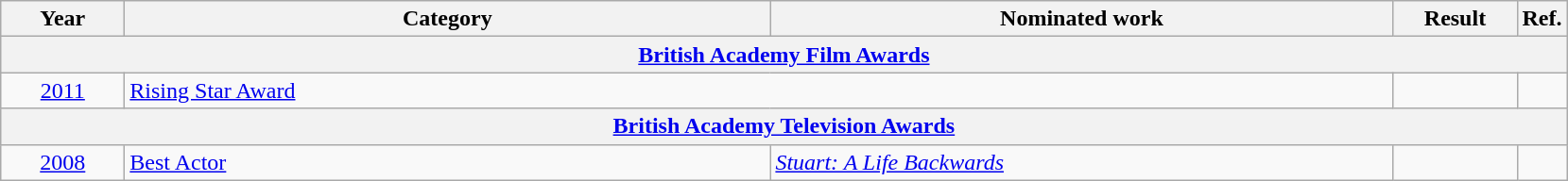<table class=wikitable>
<tr>
<th scope="col" style="width:5em;">Year</th>
<th scope="col" style="width:28em;">Category</th>
<th scope="col" style="width:27em;">Nominated work</th>
<th scope="col" style="width:5em;">Result</th>
<th>Ref.</th>
</tr>
<tr>
<th colspan=5><a href='#'>British Academy Film Awards</a></th>
</tr>
<tr>
<td style="text-align:center;"><a href='#'>2011</a></td>
<td colspan=2><a href='#'>Rising Star Award</a></td>
<td></td>
<td style="text-align:center;"></td>
</tr>
<tr>
<th colspan=5><a href='#'>British Academy Television Awards</a></th>
</tr>
<tr>
<td style="text-align:center;"><a href='#'>2008</a></td>
<td><a href='#'>Best Actor</a></td>
<td><em><a href='#'>Stuart: A Life Backwards</a></em></td>
<td></td>
<td style="text-align:center;"></td>
</tr>
</table>
